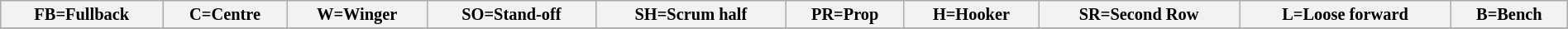<table class="wikitable" style="font-size:85%;" width="100%">
<tr>
<th>FB=Fullback</th>
<th>C=Centre</th>
<th>W=Winger</th>
<th>SO=Stand-off</th>
<th>SH=Scrum half</th>
<th>PR=Prop</th>
<th>H=Hooker</th>
<th>SR=Second Row</th>
<th>L=Loose forward</th>
<th>B=Bench</th>
</tr>
<tr>
</tr>
</table>
